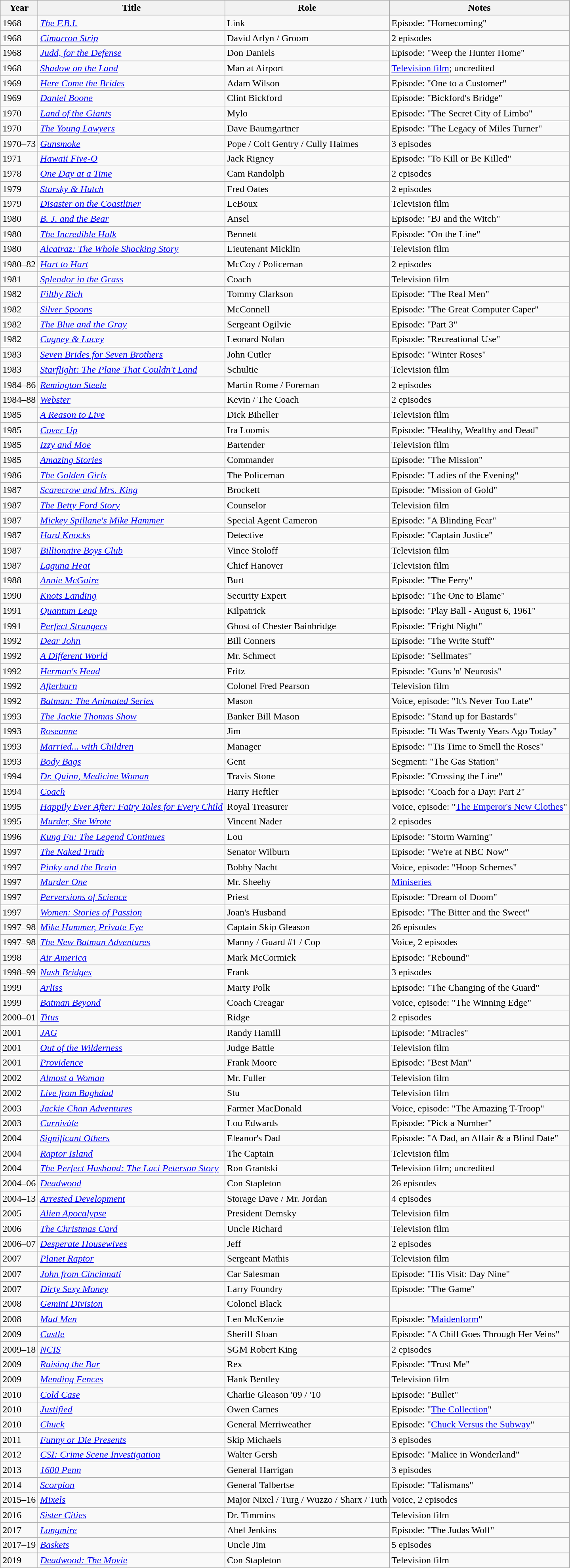<table class="wikitable sortable">
<tr>
<th>Year</th>
<th>Title</th>
<th>Role</th>
<th class="unsortable">Notes</th>
</tr>
<tr>
<td>1968</td>
<td><em><a href='#'>The F.B.I.</a></em></td>
<td>Link</td>
<td>Episode: "Homecoming"</td>
</tr>
<tr>
<td>1968</td>
<td><em><a href='#'>Cimarron Strip</a></em></td>
<td>David Arlyn / Groom</td>
<td>2 episodes</td>
</tr>
<tr>
<td>1968</td>
<td><em><a href='#'>Judd, for the Defense</a></em></td>
<td>Don Daniels</td>
<td>Episode: "Weep the Hunter Home"</td>
</tr>
<tr>
<td>1968</td>
<td><em><a href='#'>Shadow on the Land</a></em></td>
<td>Man at Airport</td>
<td><a href='#'>Television film</a>; uncredited</td>
</tr>
<tr>
<td>1969</td>
<td><em><a href='#'>Here Come the Brides</a></em></td>
<td>Adam Wilson</td>
<td>Episode: "One to a Customer"</td>
</tr>
<tr>
<td>1969</td>
<td><em><a href='#'>Daniel Boone</a></em></td>
<td>Clint Bickford</td>
<td>Episode: "Bickford's Bridge"</td>
</tr>
<tr>
<td>1970</td>
<td><em><a href='#'>Land of the Giants</a></em></td>
<td>Mylo</td>
<td>Episode: "The Secret City of Limbo"</td>
</tr>
<tr>
<td>1970</td>
<td><em><a href='#'>The Young Lawyers</a></em></td>
<td>Dave Baumgartner</td>
<td>Episode: "The Legacy of Miles Turner"</td>
</tr>
<tr>
<td>1970–73</td>
<td><em><a href='#'>Gunsmoke</a></em></td>
<td>Pope / Colt Gentry / Cully Haimes</td>
<td>3 episodes</td>
</tr>
<tr>
<td>1971</td>
<td><em><a href='#'>Hawaii Five-O</a></em></td>
<td>Jack Rigney</td>
<td>Episode: "To Kill or Be Killed"</td>
</tr>
<tr>
<td>1978</td>
<td><em><a href='#'>One Day at a Time</a></em></td>
<td>Cam Randolph</td>
<td>2 episodes</td>
</tr>
<tr>
<td>1979</td>
<td><em><a href='#'>Starsky & Hutch</a></em></td>
<td>Fred Oates</td>
<td>2 episodes</td>
</tr>
<tr>
<td>1979</td>
<td><em><a href='#'>Disaster on the Coastliner</a></em></td>
<td>LeBoux</td>
<td>Television film</td>
</tr>
<tr>
<td>1980</td>
<td><em><a href='#'>B. J. and the Bear</a></em></td>
<td>Ansel</td>
<td>Episode: "BJ and the Witch"</td>
</tr>
<tr>
<td>1980</td>
<td><em><a href='#'>The Incredible Hulk</a></em></td>
<td>Bennett</td>
<td>Episode: "On the Line"</td>
</tr>
<tr>
<td>1980</td>
<td><em><a href='#'>Alcatraz: The Whole Shocking Story</a></em></td>
<td>Lieutenant Micklin</td>
<td>Television film</td>
</tr>
<tr>
<td>1980–82</td>
<td><em><a href='#'>Hart to Hart</a></em></td>
<td>McCoy / Policeman</td>
<td>2 episodes</td>
</tr>
<tr>
<td>1981</td>
<td><em><a href='#'>Splendor in the Grass</a></em></td>
<td>Coach</td>
<td>Television film</td>
</tr>
<tr>
<td>1982</td>
<td><em><a href='#'>Filthy Rich</a></em></td>
<td>Tommy Clarkson</td>
<td>Episode: "The Real Men"</td>
</tr>
<tr>
<td>1982</td>
<td><em><a href='#'>Silver Spoons</a></em></td>
<td>McConnell</td>
<td>Episode: "The Great Computer Caper"</td>
</tr>
<tr>
<td>1982</td>
<td><em><a href='#'>The Blue and the Gray</a></em></td>
<td>Sergeant Ogilvie</td>
<td>Episode: "Part 3"</td>
</tr>
<tr>
<td>1982</td>
<td><em><a href='#'>Cagney & Lacey</a></em></td>
<td>Leonard Nolan</td>
<td>Episode: "Recreational Use"</td>
</tr>
<tr>
<td>1983</td>
<td><em><a href='#'>Seven Brides for Seven Brothers</a></em></td>
<td>John Cutler</td>
<td>Episode: "Winter Roses"</td>
</tr>
<tr>
<td>1983</td>
<td><em><a href='#'>Starflight: The Plane That Couldn't Land</a></em></td>
<td>Schultie</td>
<td>Television film</td>
</tr>
<tr>
<td>1984–86</td>
<td><em><a href='#'>Remington Steele</a></em></td>
<td>Martin Rome / Foreman</td>
<td>2 episodes</td>
</tr>
<tr>
<td>1984–88</td>
<td><em><a href='#'>Webster</a></em></td>
<td>Kevin / The Coach</td>
<td>2 episodes</td>
</tr>
<tr>
<td>1985</td>
<td><em><a href='#'>A Reason to Live</a></em></td>
<td>Dick Biheller</td>
<td>Television film</td>
</tr>
<tr>
<td>1985</td>
<td><em><a href='#'>Cover Up</a></em></td>
<td>Ira Loomis</td>
<td>Episode: "Healthy, Wealthy and Dead"</td>
</tr>
<tr>
<td>1985</td>
<td><em><a href='#'>Izzy and Moe</a></em></td>
<td>Bartender</td>
<td>Television film</td>
</tr>
<tr>
<td>1985</td>
<td><em><a href='#'>Amazing Stories</a></em></td>
<td>Commander</td>
<td>Episode: "The Mission"</td>
</tr>
<tr>
<td>1986</td>
<td><em><a href='#'>The Golden Girls</a></em></td>
<td>The Policeman</td>
<td>Episode: "Ladies of the Evening"</td>
</tr>
<tr>
<td>1987</td>
<td><em><a href='#'>Scarecrow and Mrs. King</a></em></td>
<td>Brockett</td>
<td>Episode: "Mission of Gold"</td>
</tr>
<tr>
<td>1987</td>
<td><em><a href='#'>The Betty Ford Story</a></em></td>
<td>Counselor</td>
<td>Television film</td>
</tr>
<tr>
<td>1987</td>
<td><em><a href='#'>Mickey Spillane's Mike Hammer</a></em></td>
<td>Special Agent Cameron</td>
<td>Episode: "A Blinding Fear"</td>
</tr>
<tr>
<td>1987</td>
<td><em><a href='#'>Hard Knocks</a></em></td>
<td>Detective</td>
<td>Episode: "Captain Justice"</td>
</tr>
<tr>
<td>1987</td>
<td><em><a href='#'>Billionaire Boys Club</a></em></td>
<td>Vince Stoloff</td>
<td>Television film</td>
</tr>
<tr>
<td>1987</td>
<td><em><a href='#'>Laguna Heat</a></em></td>
<td>Chief Hanover</td>
<td>Television film</td>
</tr>
<tr>
<td>1988</td>
<td><em><a href='#'>Annie McGuire</a></em></td>
<td>Burt</td>
<td>Episode: "The Ferry"</td>
</tr>
<tr>
<td>1990</td>
<td><em><a href='#'>Knots Landing</a></em></td>
<td>Security Expert</td>
<td>Episode: "The One to Blame"</td>
</tr>
<tr>
<td>1991</td>
<td><em><a href='#'>Quantum Leap</a></em></td>
<td>Kilpatrick</td>
<td>Episode: "Play Ball - August 6, 1961"</td>
</tr>
<tr>
<td>1991</td>
<td><em><a href='#'>Perfect Strangers</a></em></td>
<td>Ghost of Chester Bainbridge</td>
<td>Episode: "Fright Night"</td>
</tr>
<tr>
<td>1992</td>
<td><em><a href='#'>Dear John</a></em></td>
<td>Bill Conners</td>
<td>Episode: "The Write Stuff"</td>
</tr>
<tr>
<td>1992</td>
<td><em><a href='#'>A Different World</a></em></td>
<td>Mr. Schmect</td>
<td>Episode: "Sellmates"</td>
</tr>
<tr>
<td>1992</td>
<td><em><a href='#'>Herman's Head</a></em></td>
<td>Fritz</td>
<td>Episode: "Guns 'n' Neurosis"</td>
</tr>
<tr>
<td>1992</td>
<td><em><a href='#'>Afterburn</a></em></td>
<td>Colonel Fred Pearson</td>
<td>Television film</td>
</tr>
<tr>
<td>1992</td>
<td><em><a href='#'>Batman: The Animated Series</a></em></td>
<td>Mason</td>
<td>Voice, episode: "It's Never Too Late"</td>
</tr>
<tr>
<td>1993</td>
<td><em><a href='#'>The Jackie Thomas Show</a></em></td>
<td>Banker Bill Mason</td>
<td>Episode: "Stand up for Bastards"</td>
</tr>
<tr>
<td>1993</td>
<td><em><a href='#'>Roseanne</a></em></td>
<td>Jim</td>
<td>Episode: "It Was Twenty Years Ago Today"</td>
</tr>
<tr>
<td>1993</td>
<td><em><a href='#'>Married... with Children</a></em></td>
<td>Manager</td>
<td>Episode: "'Tis Time to Smell the Roses"</td>
</tr>
<tr>
<td>1993</td>
<td><em><a href='#'>Body Bags</a></em></td>
<td>Gent</td>
<td>Segment: "The Gas Station"</td>
</tr>
<tr>
<td>1994</td>
<td><em><a href='#'>Dr. Quinn, Medicine Woman</a></em></td>
<td>Travis Stone</td>
<td>Episode: "Crossing the Line"</td>
</tr>
<tr>
<td>1994</td>
<td><em><a href='#'>Coach</a></em></td>
<td>Harry Heftler</td>
<td>Episode: "Coach for a Day: Part 2"</td>
</tr>
<tr>
<td>1995</td>
<td><em><a href='#'>Happily Ever After: Fairy Tales for Every Child</a></em></td>
<td>Royal Treasurer</td>
<td>Voice, episode: "<a href='#'>The Emperor's New Clothes</a>"</td>
</tr>
<tr>
<td>1995</td>
<td><em><a href='#'>Murder, She Wrote</a></em></td>
<td>Vincent Nader</td>
<td>2 episodes</td>
</tr>
<tr>
<td>1996</td>
<td><em><a href='#'>Kung Fu: The Legend Continues</a></em></td>
<td>Lou</td>
<td>Episode: "Storm Warning"</td>
</tr>
<tr>
<td>1997</td>
<td><em><a href='#'>The Naked Truth</a></em></td>
<td>Senator Wilburn</td>
<td>Episode: "We're at NBC Now"</td>
</tr>
<tr>
<td>1997</td>
<td><em><a href='#'>Pinky and the Brain</a></em></td>
<td>Bobby Nacht</td>
<td>Voice, episode: "Hoop Schemes"</td>
</tr>
<tr>
<td>1997</td>
<td><em><a href='#'>Murder One</a></em></td>
<td>Mr. Sheehy</td>
<td><a href='#'>Miniseries</a></td>
</tr>
<tr>
<td>1997</td>
<td><em><a href='#'>Perversions of Science</a></em></td>
<td>Priest</td>
<td>Episode: "Dream of Doom"</td>
</tr>
<tr>
<td>1997</td>
<td><em><a href='#'>Women: Stories of Passion</a></em></td>
<td>Joan's Husband</td>
<td>Episode: "The Bitter and the Sweet"</td>
</tr>
<tr>
<td>1997–98</td>
<td><em><a href='#'>Mike Hammer, Private Eye</a></em></td>
<td>Captain Skip Gleason</td>
<td>26 episodes</td>
</tr>
<tr>
<td>1997–98</td>
<td><em><a href='#'>The New Batman Adventures</a></em></td>
<td>Manny / Guard #1 / Cop</td>
<td>Voice, 2 episodes</td>
</tr>
<tr>
<td>1998</td>
<td><em><a href='#'>Air America</a></em></td>
<td>Mark McCormick</td>
<td>Episode: "Rebound"</td>
</tr>
<tr>
<td>1998–99</td>
<td><em><a href='#'>Nash Bridges</a></em></td>
<td>Frank</td>
<td>3 episodes</td>
</tr>
<tr>
<td>1999</td>
<td><em><a href='#'>Arliss</a></em></td>
<td>Marty Polk</td>
<td>Episode: "The Changing of the Guard"</td>
</tr>
<tr>
<td>1999</td>
<td><em><a href='#'>Batman Beyond</a></em></td>
<td>Coach Creagar</td>
<td>Voice, episode: "The Winning Edge"</td>
</tr>
<tr>
<td>2000–01</td>
<td><em><a href='#'>Titus</a></em></td>
<td>Ridge</td>
<td>2 episodes</td>
</tr>
<tr>
<td>2001</td>
<td><em><a href='#'>JAG</a></em></td>
<td>Randy Hamill</td>
<td>Episode: "Miracles"</td>
</tr>
<tr>
<td>2001</td>
<td><em><a href='#'>Out of the Wilderness</a></em></td>
<td>Judge Battle</td>
<td>Television film</td>
</tr>
<tr>
<td>2001</td>
<td><em><a href='#'>Providence</a></em></td>
<td>Frank Moore</td>
<td>Episode: "Best Man"</td>
</tr>
<tr>
<td>2002</td>
<td><em><a href='#'>Almost a Woman</a></em></td>
<td>Mr. Fuller</td>
<td>Television film</td>
</tr>
<tr>
<td>2002</td>
<td><em><a href='#'>Live from Baghdad</a></em></td>
<td>Stu</td>
<td>Television film</td>
</tr>
<tr>
<td>2003</td>
<td><em><a href='#'>Jackie Chan Adventures</a></em></td>
<td>Farmer MacDonald</td>
<td>Voice, episode: "The Amazing T-Troop"</td>
</tr>
<tr>
<td>2003</td>
<td><em><a href='#'>Carnivàle</a></em></td>
<td>Lou Edwards</td>
<td>Episode: "Pick a Number"</td>
</tr>
<tr>
<td>2004</td>
<td><em><a href='#'>Significant Others</a></em></td>
<td>Eleanor's Dad</td>
<td>Episode: "A Dad, an Affair & a Blind Date"</td>
</tr>
<tr>
<td>2004</td>
<td><em><a href='#'>Raptor Island</a></em></td>
<td>The Captain</td>
<td>Television film</td>
</tr>
<tr>
<td>2004</td>
<td><em><a href='#'>The Perfect Husband: The Laci Peterson Story</a></em></td>
<td>Ron Grantski</td>
<td>Television film; uncredited</td>
</tr>
<tr>
<td>2004–06</td>
<td><em><a href='#'>Deadwood</a></em></td>
<td>Con Stapleton</td>
<td>26 episodes</td>
</tr>
<tr>
<td>2004–13</td>
<td><em><a href='#'>Arrested Development</a></em></td>
<td>Storage Dave / Mr. Jordan</td>
<td>4 episodes</td>
</tr>
<tr>
<td>2005</td>
<td><em><a href='#'>Alien Apocalypse</a></em></td>
<td>President Demsky</td>
<td>Television film</td>
</tr>
<tr>
<td>2006</td>
<td><em><a href='#'>The Christmas Card</a></em></td>
<td>Uncle Richard</td>
<td>Television film</td>
</tr>
<tr>
<td>2006–07</td>
<td><em><a href='#'>Desperate Housewives</a></em></td>
<td>Jeff</td>
<td>2 episodes</td>
</tr>
<tr>
<td>2007</td>
<td><em><a href='#'>Planet Raptor</a></em></td>
<td>Sergeant Mathis</td>
<td>Television film</td>
</tr>
<tr>
<td>2007</td>
<td><em><a href='#'>John from Cincinnati</a></em></td>
<td>Car Salesman</td>
<td>Episode: "His Visit: Day Nine"</td>
</tr>
<tr>
<td>2007</td>
<td><em><a href='#'>Dirty Sexy Money</a></em></td>
<td>Larry Foundry</td>
<td>Episode: "The Game"</td>
</tr>
<tr>
<td>2008</td>
<td><em><a href='#'>Gemini Division</a></em></td>
<td>Colonel Black</td>
<td></td>
</tr>
<tr>
<td>2008</td>
<td><em><a href='#'>Mad Men</a></em></td>
<td>Len McKenzie</td>
<td>Episode: "<a href='#'>Maidenform</a>"</td>
</tr>
<tr>
<td>2009</td>
<td><em><a href='#'>Castle</a></em></td>
<td>Sheriff Sloan</td>
<td>Episode: "A Chill Goes Through Her Veins"</td>
</tr>
<tr>
<td>2009–18</td>
<td><em><a href='#'>NCIS</a></em></td>
<td>SGM Robert King</td>
<td>2 episodes</td>
</tr>
<tr>
<td>2009</td>
<td><em><a href='#'>Raising the Bar</a></em></td>
<td>Rex</td>
<td>Episode: "Trust Me"</td>
</tr>
<tr>
<td>2009</td>
<td><em><a href='#'>Mending Fences</a></em></td>
<td>Hank Bentley</td>
<td>Television film</td>
</tr>
<tr>
<td>2010</td>
<td><em><a href='#'>Cold Case</a></em></td>
<td>Charlie Gleason '09 / '10</td>
<td>Episode: "Bullet"</td>
</tr>
<tr>
<td>2010</td>
<td><em><a href='#'>Justified</a></em></td>
<td>Owen Carnes</td>
<td>Episode: "<a href='#'>The Collection</a>"</td>
</tr>
<tr>
<td>2010</td>
<td><em><a href='#'>Chuck</a></em></td>
<td>General Merriweather</td>
<td>Episode: "<a href='#'>Chuck Versus the Subway</a>"</td>
</tr>
<tr>
<td>2011</td>
<td><em><a href='#'>Funny or Die Presents</a></em></td>
<td>Skip Michaels</td>
<td>3 episodes</td>
</tr>
<tr>
<td>2012</td>
<td><em><a href='#'>CSI: Crime Scene Investigation</a></em></td>
<td>Walter Gersh</td>
<td>Episode: "Malice in Wonderland"</td>
</tr>
<tr>
<td>2013</td>
<td><em><a href='#'>1600 Penn</a></em></td>
<td>General Harrigan</td>
<td>3 episodes</td>
</tr>
<tr>
<td>2014</td>
<td><em><a href='#'>Scorpion</a></em></td>
<td>General Talbertse</td>
<td>Episode: "Talismans"</td>
</tr>
<tr>
<td>2015–16</td>
<td><em><a href='#'>Mixels</a></em></td>
<td>Major Nixel / Turg / Wuzzo / Sharx / Tuth</td>
<td>Voice, 2 episodes</td>
</tr>
<tr>
<td>2016</td>
<td><em><a href='#'>Sister Cities</a></em></td>
<td>Dr. Timmins</td>
<td>Television film</td>
</tr>
<tr>
<td>2017</td>
<td><em><a href='#'>Longmire</a></em></td>
<td>Abel Jenkins</td>
<td>Episode: "The Judas Wolf"</td>
</tr>
<tr>
<td>2017–19</td>
<td><em><a href='#'>Baskets</a></em></td>
<td>Uncle Jim</td>
<td>5 episodes</td>
</tr>
<tr>
<td>2019</td>
<td><em><a href='#'>Deadwood: The Movie</a></em></td>
<td>Con Stapleton</td>
<td>Television film</td>
</tr>
</table>
